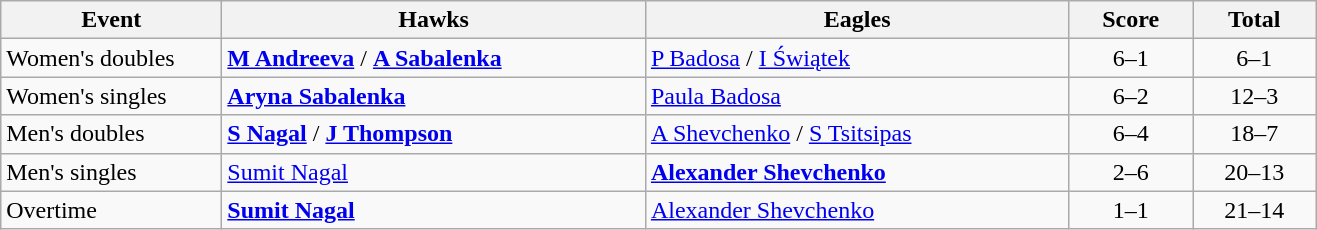<table class="wikitable nowrap">
<tr>
<th width=140>Event</th>
<th width=275>Hawks</th>
<th width=275>Eagles</th>
<th width=75>Score</th>
<th width=75>Total</th>
</tr>
<tr>
<td>Women's doubles</td>
<td><strong> <a href='#'>M Andreeva</a></strong> / <strong> <a href='#'>A Sabalenka</a></strong></td>
<td> <a href='#'>P Badosa</a> /  <a href='#'>I Świątek</a></td>
<td align="center">6–1</td>
<td align="center">6–1</td>
</tr>
<tr>
<td>Women's singles</td>
<td><strong> <a href='#'>Aryna Sabalenka</a></strong></td>
<td> <a href='#'>Paula Badosa</a></td>
<td align="center">6–2</td>
<td align="center">12–3</td>
</tr>
<tr>
<td>Men's doubles</td>
<td> <strong><a href='#'>S Nagal</a></strong> / <strong> <a href='#'>J Thompson</a></strong></td>
<td> <a href='#'>A Shevchenko</a> /  <a href='#'>S Tsitsipas</a></td>
<td align="center">6–4</td>
<td align="center">18–7</td>
</tr>
<tr>
<td>Men's singles</td>
<td> <a href='#'>Sumit Nagal</a></td>
<td><strong> <a href='#'>Alexander Shevchenko</a></strong></td>
<td align="center">2–6</td>
<td align="center">20–13</td>
</tr>
<tr>
<td>Overtime</td>
<td><strong> <a href='#'>Sumit Nagal</a></strong></td>
<td> <a href='#'>Alexander Shevchenko</a></td>
<td align="center">1–1</td>
<td align="center">21–14</td>
</tr>
</table>
